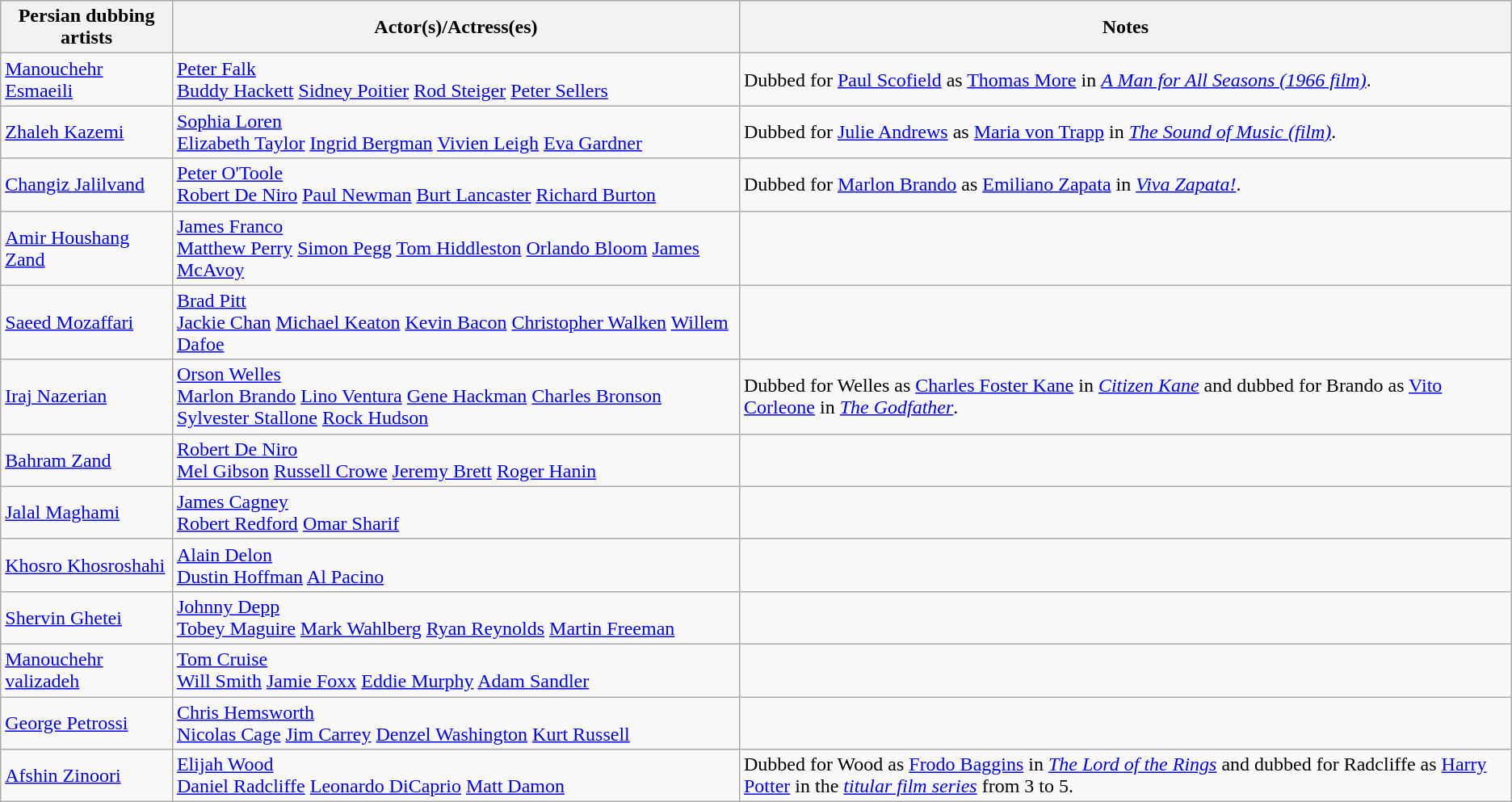<table class="wikitable collapsible collapsed">
<tr>
<th>Persian dubbing artists</th>
<th>Actor(s)/Actress(es)</th>
<th>Notes</th>
</tr>
<tr>
<td><a href='#'>Manouchehr Esmaeili</a></td>
<td><a href='#'>Peter Falk</a><br><a href='#'>Buddy Hackett</a>
<a href='#'>Sidney Poitier</a>
<a href='#'>Rod Steiger</a>
<a href='#'>Peter Sellers</a></td>
<td>Dubbed for <a href='#'>Paul Scofield</a> as <a href='#'>Thomas More</a> in <em><a href='#'>A Man for All Seasons (1966 film)</a></em>.</td>
</tr>
<tr>
<td><a href='#'>Zhaleh Kazemi</a></td>
<td><a href='#'>Sophia Loren</a><br><a href='#'>Elizabeth Taylor</a>
<a href='#'>Ingrid Bergman</a>
<a href='#'>Vivien Leigh</a>
<a href='#'>Eva Gardner</a></td>
<td>Dubbed for <a href='#'>Julie Andrews</a> as <a href='#'>Maria von Trapp</a> in <em><a href='#'>The Sound of Music (film)</a></em>.</td>
</tr>
<tr>
<td><a href='#'>Changiz Jalilvand</a></td>
<td><a href='#'>Peter O'Toole</a><br><a href='#'>Robert De Niro</a>
<a href='#'>Paul Newman</a>
<a href='#'>Burt Lancaster</a>
<a href='#'>Richard Burton</a></td>
<td>Dubbed for <a href='#'>Marlon Brando</a> as <a href='#'>Emiliano Zapata</a> in <em><a href='#'>Viva Zapata!</a></em>.</td>
</tr>
<tr>
<td><a href='#'>Amir Houshang Zand</a></td>
<td><a href='#'>James Franco</a><br><a href='#'>Matthew Perry</a>
<a href='#'>Simon Pegg</a>
<a href='#'>Tom Hiddleston</a>
<a href='#'>Orlando Bloom</a>
<a href='#'>James McAvoy</a></td>
<td></td>
</tr>
<tr>
<td><a href='#'>Saeed Mozaffari</a></td>
<td><a href='#'>Brad Pitt</a><br><a href='#'>Jackie Chan</a>
<a href='#'>Michael Keaton</a>
<a href='#'>Kevin Bacon</a>
<a href='#'>Christopher Walken</a>
<a href='#'>Willem Dafoe</a></td>
<td></td>
</tr>
<tr>
<td><a href='#'>Iraj Nazerian</a></td>
<td><a href='#'>Orson Welles</a><br><a href='#'>Marlon Brando</a>
<a href='#'>Lino Ventura</a>
<a href='#'>Gene Hackman</a>
<a href='#'>Charles Bronson</a>
<a href='#'>Sylvester Stallone</a>
<a href='#'>Rock Hudson</a></td>
<td>Dubbed for Welles as <a href='#'>Charles Foster Kane</a> in <em><a href='#'>Citizen Kane</a></em> and dubbed for Brando as <a href='#'>Vito Corleone</a> in <em><a href='#'>The Godfather</a></em>.</td>
</tr>
<tr>
<td><a href='#'>Bahram Zand</a></td>
<td><a href='#'>Robert De Niro</a><br><a href='#'>Mel Gibson</a>
<a href='#'>Russell Crowe</a>
<a href='#'>Jeremy Brett</a>
<a href='#'>Roger Hanin</a></td>
<td></td>
</tr>
<tr>
<td><a href='#'>Jalal Maghami</a></td>
<td><a href='#'>James Cagney</a><br><a href='#'>Robert Redford</a>
<a href='#'>Omar Sharif</a></td>
<td></td>
</tr>
<tr>
<td><a href='#'>Khosro Khosroshahi</a></td>
<td><a href='#'>Alain Delon</a><br><a href='#'>Dustin Hoffman</a>
<a href='#'>Al Pacino</a></td>
<td></td>
</tr>
<tr>
<td><a href='#'>Shervin Ghetei</a></td>
<td><a href='#'>Johnny Depp</a><br><a href='#'>Tobey Maguire</a>
<a href='#'>Mark Wahlberg</a> 
<a href='#'>Ryan Reynolds</a>
<a href='#'>Martin Freeman</a></td>
<td></td>
</tr>
<tr>
<td><a href='#'>Manouchehr valizadeh</a></td>
<td><a href='#'>Tom Cruise</a><br><a href='#'>Will Smith</a>
<a href='#'>Jamie Foxx</a> 
<a href='#'>Eddie Murphy</a>
<a href='#'>Adam Sandler</a></td>
<td></td>
</tr>
<tr>
<td><a href='#'>George Petrossi</a></td>
<td><a href='#'>Chris Hemsworth</a><br><a href='#'>Nicolas Cage</a>
<a href='#'>Jim Carrey</a>
<a href='#'>Denzel Washington</a>
<a href='#'>Kurt Russell</a></td>
<td></td>
</tr>
<tr>
<td><a href='#'>Afshin Zinoori</a></td>
<td><a href='#'>Elijah Wood</a><br><a href='#'>Daniel Radcliffe</a>
<a href='#'>Leonardo DiCaprio</a>
<a href='#'>Matt Damon</a></td>
<td>Dubbed for Wood as <a href='#'>Frodo Baggins</a> in <em><a href='#'>The Lord of the Rings</a></em> and dubbed for Radcliffe as <a href='#'>Harry Potter</a> in the <em><a href='#'>titular film series</a></em> from 3 to 5.</td>
</tr>
</table>
